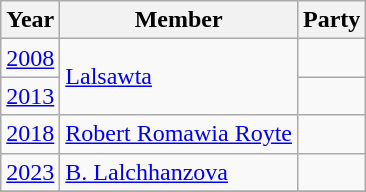<table class="wikitable sortable">
<tr>
<th>Year</th>
<th>Member</th>
<th colspan="2">Party</th>
</tr>
<tr>
<td><a href='#'>2008</a></td>
<td rowspan=2><a href='#'>Lalsawta</a></td>
<td></td>
</tr>
<tr>
<td><a href='#'>2013</a></td>
</tr>
<tr>
<td><a href='#'>2018</a></td>
<td><a href='#'>Robert Romawia Royte</a></td>
<td></td>
</tr>
<tr>
<td><a href='#'>2023</a></td>
<td><a href='#'>B. Lalchhanzova</a></td>
<td></td>
</tr>
<tr>
</tr>
</table>
